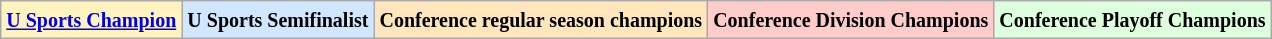<table class="wikitable">
<tr>
<td bgcolor="#FFF3BF"><small><strong><a href='#'>U Sports Champion</a> </strong></small></td>
<td bgcolor="#D0E7FF"><small><strong>U Sports Semifinalist</strong></small></td>
<td bgcolor="#FFE6BD"><small><strong>Conference regular season champions</strong></small></td>
<td bgcolor="#FFCCCC"><small><strong>Conference Division Champions</strong></small></td>
<td bgcolor="#ddffdd"><small><strong>Conference Playoff Champions</strong></small></td>
</tr>
</table>
